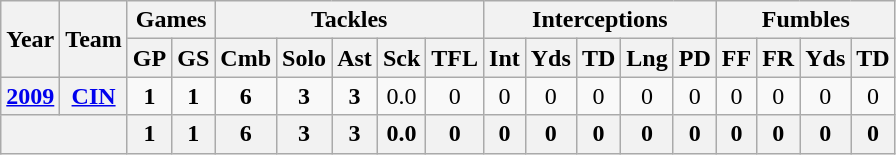<table class="wikitable" style="text-align:center">
<tr>
<th rowspan="2">Year</th>
<th rowspan="2">Team</th>
<th colspan="2">Games</th>
<th colspan="5">Tackles</th>
<th colspan="5">Interceptions</th>
<th colspan="4">Fumbles</th>
</tr>
<tr>
<th>GP</th>
<th>GS</th>
<th>Cmb</th>
<th>Solo</th>
<th>Ast</th>
<th>Sck</th>
<th>TFL</th>
<th>Int</th>
<th>Yds</th>
<th>TD</th>
<th>Lng</th>
<th>PD</th>
<th>FF</th>
<th>FR</th>
<th>Yds</th>
<th>TD</th>
</tr>
<tr>
<th><a href='#'>2009</a></th>
<th><a href='#'>CIN</a></th>
<td><strong>1</strong></td>
<td><strong>1</strong></td>
<td><strong>6</strong></td>
<td><strong>3</strong></td>
<td><strong>3</strong></td>
<td>0.0</td>
<td>0</td>
<td>0</td>
<td>0</td>
<td>0</td>
<td>0</td>
<td>0</td>
<td>0</td>
<td>0</td>
<td>0</td>
<td>0</td>
</tr>
<tr>
<th colspan="2"></th>
<th>1</th>
<th>1</th>
<th>6</th>
<th>3</th>
<th>3</th>
<th>0.0</th>
<th>0</th>
<th>0</th>
<th>0</th>
<th>0</th>
<th>0</th>
<th>0</th>
<th>0</th>
<th>0</th>
<th>0</th>
<th>0</th>
</tr>
</table>
